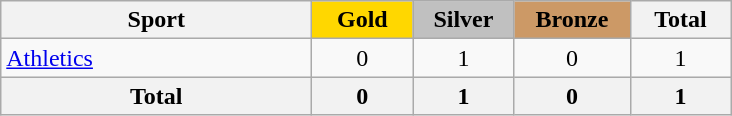<table class="wikitable sortable" style="text-align:center;">
<tr>
<th width=200>Sport</th>
<td bgcolor=gold width=60><strong>Gold</strong></td>
<td bgcolor=silver width=60><strong>Silver</strong></td>
<td bgcolor=#cc9966 width=70><strong>Bronze</strong></td>
<th width=60>Total</th>
</tr>
<tr>
<td align=left> <a href='#'>Athletics</a></td>
<td>0</td>
<td>1</td>
<td>0</td>
<td>1</td>
</tr>
<tr>
<th>Total</th>
<th>0</th>
<th>1</th>
<th>0</th>
<th>1</th>
</tr>
</table>
